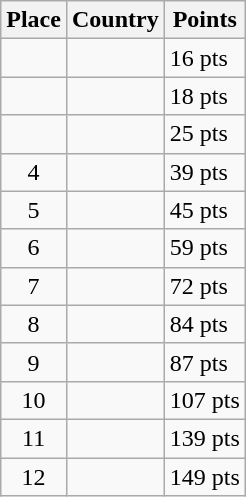<table class=wikitable>
<tr>
<th>Place</th>
<th>Country</th>
<th>Points</th>
</tr>
<tr>
<td align=center></td>
<td></td>
<td>16 pts</td>
</tr>
<tr>
<td align=center></td>
<td></td>
<td>18 pts</td>
</tr>
<tr>
<td align=center></td>
<td></td>
<td>25 pts</td>
</tr>
<tr>
<td align=center>4</td>
<td></td>
<td>39 pts</td>
</tr>
<tr>
<td align=center>5</td>
<td></td>
<td>45 pts</td>
</tr>
<tr>
<td align=center>6</td>
<td></td>
<td>59 pts</td>
</tr>
<tr>
<td align=center>7</td>
<td></td>
<td>72 pts</td>
</tr>
<tr>
<td align=center>8</td>
<td></td>
<td>84 pts</td>
</tr>
<tr>
<td align=center>9</td>
<td></td>
<td>87 pts</td>
</tr>
<tr>
<td align=center>10</td>
<td></td>
<td>107 pts</td>
</tr>
<tr>
<td align=center>11</td>
<td></td>
<td>139 pts</td>
</tr>
<tr>
<td align=center>12</td>
<td></td>
<td>149 pts</td>
</tr>
</table>
